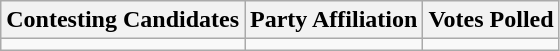<table class="wikitable sortable">
<tr>
<th>Contesting Candidates</th>
<th>Party Affiliation</th>
<th>Votes Polled</th>
</tr>
<tr>
<td></td>
<td></td>
<td></td>
</tr>
</table>
